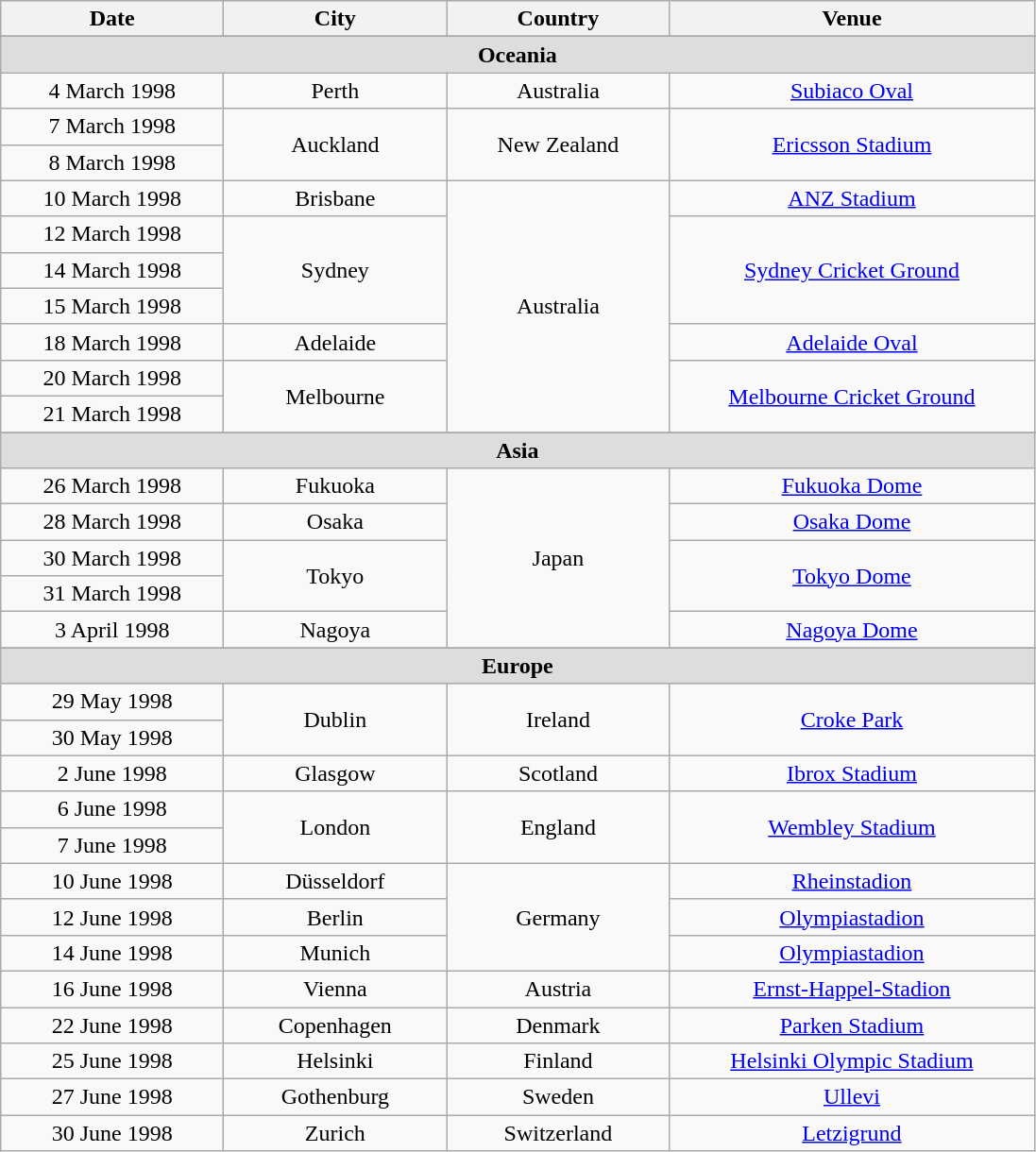<table class="wikitable" style="text-align:center;">
<tr>
<th width="150">Date</th>
<th width="150">City</th>
<th width="150">Country</th>
<th width="250">Venue</th>
</tr>
<tr>
</tr>
<tr style="background:#ddd;">
<td colspan="4"><strong>Oceania</strong></td>
</tr>
<tr>
<td>4 March 1998</td>
<td>Perth</td>
<td>Australia</td>
<td><a href='#'>Subiaco Oval</a></td>
</tr>
<tr>
<td>7 March 1998</td>
<td rowspan="2">Auckland</td>
<td rowspan="2">New Zealand</td>
<td rowspan="2"><a href='#'>Ericsson Stadium</a></td>
</tr>
<tr>
<td>8 March 1998</td>
</tr>
<tr>
<td>10 March 1998</td>
<td>Brisbane</td>
<td rowspan="7">Australia</td>
<td><a href='#'>ANZ Stadium</a></td>
</tr>
<tr>
<td>12 March 1998</td>
<td rowspan="3">Sydney</td>
<td rowspan="3"><a href='#'>Sydney Cricket Ground</a></td>
</tr>
<tr>
<td>14 March 1998</td>
</tr>
<tr>
<td>15 March 1998</td>
</tr>
<tr>
<td>18 March 1998</td>
<td>Adelaide</td>
<td><a href='#'>Adelaide Oval</a></td>
</tr>
<tr>
<td>20 March 1998</td>
<td rowspan="2">Melbourne</td>
<td rowspan="2"><a href='#'>Melbourne Cricket Ground</a></td>
</tr>
<tr>
<td>21 March 1998</td>
</tr>
<tr>
</tr>
<tr style="background:#ddd;">
<td colspan="4"><strong>Asia</strong></td>
</tr>
<tr>
<td>26 March 1998</td>
<td>Fukuoka</td>
<td rowspan="5">Japan</td>
<td><a href='#'>Fukuoka Dome</a></td>
</tr>
<tr>
<td>28 March 1998</td>
<td>Osaka</td>
<td><a href='#'>Osaka Dome</a></td>
</tr>
<tr>
<td>30 March 1998</td>
<td rowspan="2">Tokyo</td>
<td rowspan="2"><a href='#'>Tokyo Dome</a></td>
</tr>
<tr>
<td>31 March 1998</td>
</tr>
<tr>
<td>3 April 1998</td>
<td>Nagoya</td>
<td><a href='#'>Nagoya Dome</a></td>
</tr>
<tr>
</tr>
<tr style="background:#ddd;">
<td colspan="4"><strong>Europe</strong></td>
</tr>
<tr>
<td>29 May 1998</td>
<td rowspan="2">Dublin</td>
<td rowspan="2">Ireland</td>
<td rowspan="2"><a href='#'>Croke Park</a></td>
</tr>
<tr>
<td>30 May 1998</td>
</tr>
<tr>
<td>2 June 1998</td>
<td>Glasgow</td>
<td>Scotland</td>
<td><a href='#'>Ibrox Stadium</a></td>
</tr>
<tr>
<td>6 June 1998</td>
<td rowspan="2">London</td>
<td rowspan="2">England</td>
<td rowspan="2"><a href='#'>Wembley Stadium</a></td>
</tr>
<tr>
<td>7 June 1998</td>
</tr>
<tr>
<td>10 June 1998</td>
<td>Düsseldorf</td>
<td rowspan="3">Germany</td>
<td><a href='#'>Rheinstadion</a></td>
</tr>
<tr>
<td>12 June 1998</td>
<td>Berlin</td>
<td><a href='#'>Olympiastadion</a></td>
</tr>
<tr>
<td>14 June 1998</td>
<td>Munich</td>
<td><a href='#'>Olympiastadion</a></td>
</tr>
<tr>
<td>16 June 1998</td>
<td>Vienna</td>
<td>Austria</td>
<td><a href='#'>Ernst-Happel-Stadion</a></td>
</tr>
<tr>
<td>22 June 1998</td>
<td>Copenhagen</td>
<td>Denmark</td>
<td><a href='#'>Parken Stadium</a></td>
</tr>
<tr>
<td>25 June 1998</td>
<td>Helsinki</td>
<td>Finland</td>
<td><a href='#'>Helsinki Olympic Stadium</a></td>
</tr>
<tr>
<td>27 June 1998</td>
<td>Gothenburg</td>
<td>Sweden</td>
<td><a href='#'>Ullevi</a></td>
</tr>
<tr>
<td>30 June 1998</td>
<td>Zurich</td>
<td>Switzerland</td>
<td><a href='#'>Letzigrund</a></td>
</tr>
</table>
